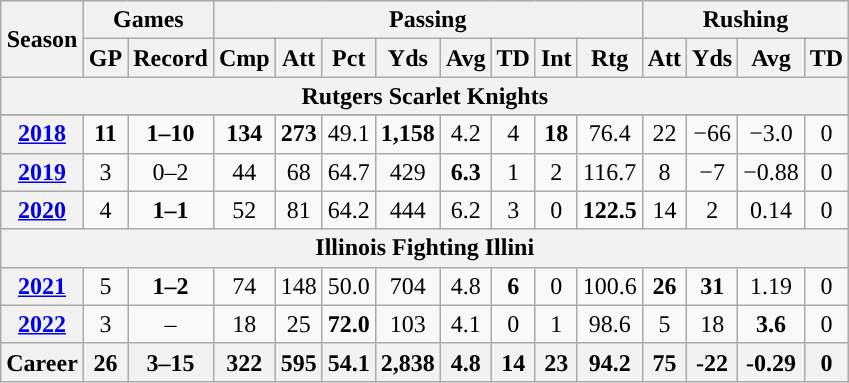<table class="wikitable" style="text-align:center;">
<tr>
<th rowspan="2">Season</th>
<th colspan="2">Games</th>
<th colspan="8">Passing</th>
<th colspan="4">Rushing</th>
</tr>
<tr>
<th>GP</th>
<th>Record</th>
<th>Cmp</th>
<th>Att</th>
<th>Pct</th>
<th>Yds</th>
<th>Avg</th>
<th>TD</th>
<th>Int</th>
<th>Rtg</th>
<th>Att</th>
<th>Yds</th>
<th>Avg</th>
<th>TD</th>
</tr>
<tr>
<th colspan="16">Rutgers Scarlet Knights</th>
</tr>
<tr>
</tr>
<tr>
<th><a href='#'>2018</a></th>
<td><strong>11</strong></td>
<td><strong>1–10</strong></td>
<td><strong>134</strong></td>
<td><strong>273</strong></td>
<td>49.1</td>
<td><strong>1,158</strong></td>
<td>4.2</td>
<td>4</td>
<td><strong>18</strong></td>
<td>76.4</td>
<td>22</td>
<td>−66</td>
<td>−3.0</td>
<td>0</td>
</tr>
<tr>
<th><a href='#'>2019</a></th>
<td>3</td>
<td>0–2</td>
<td>44</td>
<td>68</td>
<td>64.7</td>
<td>429</td>
<td><strong>6.3</strong></td>
<td>1</td>
<td>2</td>
<td>116.7</td>
<td>8</td>
<td>−7</td>
<td>−0.88</td>
<td>0</td>
</tr>
<tr>
<th><a href='#'>2020</a></th>
<td>4</td>
<td><strong>1–1</strong></td>
<td>52</td>
<td>81</td>
<td>64.2</td>
<td>444</td>
<td>6.2</td>
<td>3</td>
<td>0</td>
<td><strong>122.5</strong></td>
<td>14</td>
<td>2</td>
<td>0.14</td>
<td>0</td>
</tr>
<tr>
<th colspan="16">Illinois Fighting Illini</th>
</tr>
<tr>
<th><a href='#'>2021</a></th>
<td>5</td>
<td><strong>1–2</strong></td>
<td>74</td>
<td>148</td>
<td>50.0</td>
<td>704</td>
<td>4.8</td>
<td><strong>6</strong></td>
<td>0</td>
<td>100.6</td>
<td><strong>26</strong></td>
<td><strong>31</strong></td>
<td>1.19</td>
<td>0</td>
</tr>
<tr>
<th><a href='#'>2022</a></th>
<td>3</td>
<td>–</td>
<td>18</td>
<td>25</td>
<td><strong>72.0</strong></td>
<td>103</td>
<td>4.1</td>
<td>0</td>
<td>1</td>
<td>98.6</td>
<td>5</td>
<td>18</td>
<td><strong>3.6</strong></td>
<td>0</td>
</tr>
<tr>
<th>Career</th>
<th>26</th>
<th>3–15</th>
<th>322</th>
<th>595</th>
<th>54.1</th>
<th>2,838</th>
<th>4.8</th>
<th>14</th>
<th>23</th>
<th>94.2</th>
<th>75</th>
<th>-22</th>
<th>-0.29</th>
<th>0</th>
</tr>
</table>
